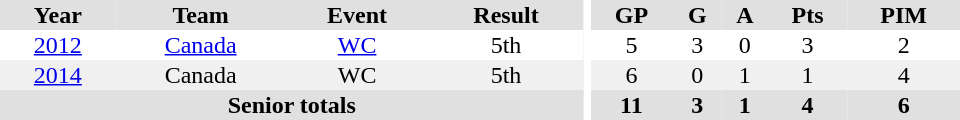<table border="0" cellpadding="1" cellspacing="0" ID="Table3" style="text-align:center; width:40em">
<tr ALIGN="centre" bgcolor="#e0e0e0">
<th>Year</th>
<th>Team</th>
<th>Event</th>
<th>Result</th>
<th rowspan="99" bgcolor="#ffffff"></th>
<th>GP</th>
<th>G</th>
<th>A</th>
<th>Pts</th>
<th>PIM</th>
</tr>
<tr ALIGN="centre">
<td><a href='#'>2012</a></td>
<td><a href='#'>Canada</a></td>
<td><a href='#'>WC</a></td>
<td>5th</td>
<td>5</td>
<td>3</td>
<td>0</td>
<td>3</td>
<td>2</td>
</tr>
<tr ALIGN="centre"  bgcolor="#f0f0f0">
<td><a href='#'>2014</a></td>
<td>Canada</td>
<td>WC</td>
<td>5th</td>
<td>6</td>
<td>0</td>
<td>1</td>
<td>1</td>
<td>4</td>
</tr>
<tr ALIGN="centre" bgcolor="#e0e0e0">
<th colspan="4">Senior totals</th>
<th>11</th>
<th>3</th>
<th>1</th>
<th>4</th>
<th>6</th>
</tr>
</table>
